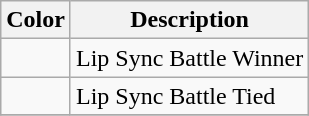<table class="wikitable">
<tr>
<th>Color</th>
<th>Description</th>
</tr>
<tr>
<td></td>
<td>Lip Sync Battle Winner</td>
</tr>
<tr>
<td></td>
<td>Lip Sync Battle Tied</td>
</tr>
<tr>
</tr>
</table>
